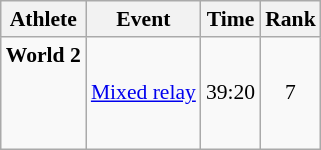<table class="wikitable" style="font-size:90%">
<tr>
<th>Athlete</th>
<th>Event</th>
<th>Time</th>
<th>Rank</th>
</tr>
<tr align=center>
<td align=left><strong>World 2</strong><br><small><br><br><br></small></td>
<td align=left><a href='#'>Mixed relay</a></td>
<td>39:20</td>
<td>7</td>
</tr>
</table>
